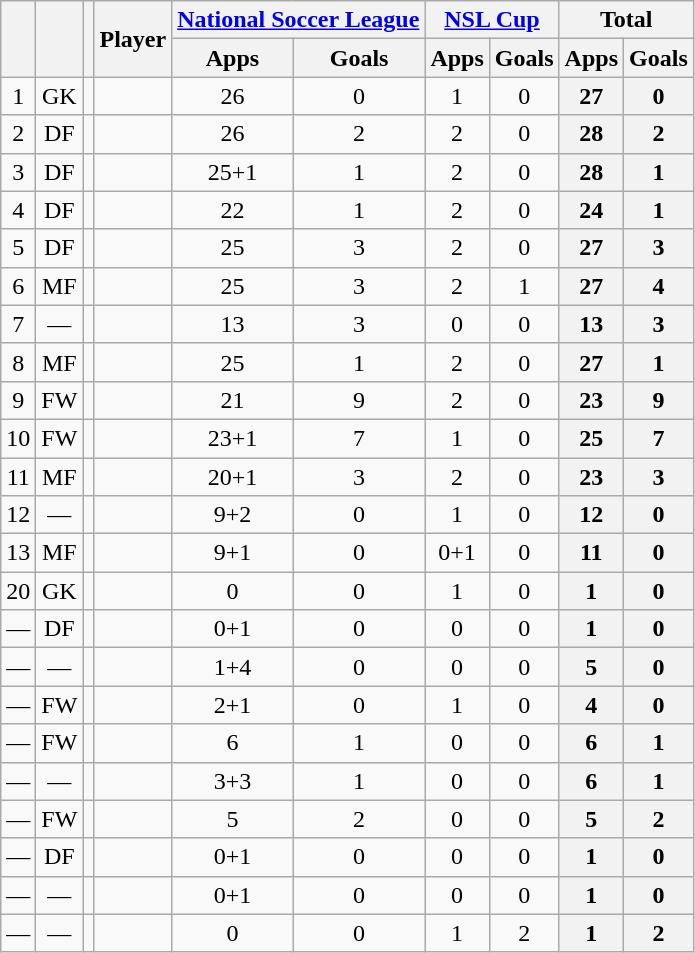<table class="wikitable sortable" style="text-align:center">
<tr>
<th rowspan="2"></th>
<th rowspan="2"></th>
<th rowspan="2"></th>
<th rowspan="2">Player</th>
<th colspan="2"><a href='#'>National Soccer League</a></th>
<th colspan="2"><a href='#'>NSL Cup</a></th>
<th colspan="2">Total</th>
</tr>
<tr>
<th>Apps</th>
<th>Goals</th>
<th>Apps</th>
<th>Goals</th>
<th>Apps</th>
<th>Goals</th>
</tr>
<tr>
<td>1</td>
<td>GK</td>
<td></td>
<td align="left"><br></td>
<td>26</td>
<td>0<br></td>
<td>1</td>
<td>0<br></td>
<th>27</th>
<th>0</th>
</tr>
<tr>
<td>2</td>
<td>DF</td>
<td></td>
<td align="left"><br></td>
<td>26</td>
<td>2<br></td>
<td>2</td>
<td>0<br></td>
<th>28</th>
<th>2</th>
</tr>
<tr>
<td>3</td>
<td>DF</td>
<td></td>
<td align="left"><br></td>
<td>25+1</td>
<td>1<br></td>
<td>2</td>
<td>0<br></td>
<th>28</th>
<th>1</th>
</tr>
<tr>
<td>4</td>
<td>DF</td>
<td></td>
<td align="left"><br></td>
<td>22</td>
<td>1<br></td>
<td>2</td>
<td>0<br></td>
<th>24</th>
<th>1</th>
</tr>
<tr>
<td>5</td>
<td>DF</td>
<td></td>
<td align="left"><br></td>
<td>25</td>
<td>3<br></td>
<td>2</td>
<td>0<br></td>
<th>27</th>
<th>3</th>
</tr>
<tr>
<td>6</td>
<td>MF</td>
<td></td>
<td align="left"><br></td>
<td>25</td>
<td>3<br></td>
<td>2</td>
<td>1<br></td>
<th>27</th>
<th>4</th>
</tr>
<tr>
<td>7</td>
<td>—</td>
<td></td>
<td align="left"><br></td>
<td>13</td>
<td>3<br></td>
<td>0</td>
<td>0<br></td>
<th>13</th>
<th>3</th>
</tr>
<tr>
<td>8</td>
<td>MF</td>
<td></td>
<td align="left"><br></td>
<td>25</td>
<td>1<br></td>
<td>2</td>
<td>0<br></td>
<th>27</th>
<th>1</th>
</tr>
<tr>
<td>9</td>
<td>FW</td>
<td></td>
<td align="left"><br></td>
<td>21</td>
<td>9<br></td>
<td>2</td>
<td>0<br></td>
<th>23</th>
<th>9</th>
</tr>
<tr>
<td>10</td>
<td>FW</td>
<td></td>
<td align="left"><br></td>
<td>23+1</td>
<td>7<br></td>
<td>1</td>
<td>0<br></td>
<th>25</th>
<th>7</th>
</tr>
<tr>
<td>11</td>
<td>MF</td>
<td></td>
<td align="left"><br></td>
<td>20+1</td>
<td>3<br></td>
<td>2</td>
<td>0<br></td>
<th>23</th>
<th>3</th>
</tr>
<tr>
<td>12</td>
<td>—</td>
<td></td>
<td align="left"><br></td>
<td>9+2</td>
<td>0<br></td>
<td>1</td>
<td>0<br></td>
<th>12</th>
<th>0</th>
</tr>
<tr>
<td>13</td>
<td>MF</td>
<td></td>
<td align="left"><br></td>
<td>9+1</td>
<td>0<br></td>
<td>0+1</td>
<td>0<br></td>
<th>11</th>
<th>0</th>
</tr>
<tr>
<td>20</td>
<td>GK</td>
<td></td>
<td align="left"><br></td>
<td>0</td>
<td>0<br></td>
<td>1</td>
<td>0<br></td>
<th>1</th>
<th>0</th>
</tr>
<tr>
<td>—</td>
<td>DF</td>
<td></td>
<td align="left"><br></td>
<td>0+1</td>
<td>0<br></td>
<td>0</td>
<td>0<br></td>
<th>1</th>
<th>0</th>
</tr>
<tr>
<td>—</td>
<td>—</td>
<td></td>
<td align="left"><br></td>
<td>1+4</td>
<td>0<br></td>
<td>0</td>
<td>0<br></td>
<th>5</th>
<th>0</th>
</tr>
<tr>
<td>—</td>
<td>FW</td>
<td></td>
<td align="left"><br></td>
<td>2+1</td>
<td>0<br></td>
<td>1</td>
<td>0<br></td>
<th>4</th>
<th>0</th>
</tr>
<tr>
<td>—</td>
<td>FW</td>
<td></td>
<td align="left"><br></td>
<td>6</td>
<td>1<br></td>
<td>0</td>
<td>0<br></td>
<th>6</th>
<th>1</th>
</tr>
<tr>
<td>—</td>
<td>—</td>
<td></td>
<td align="left"><br></td>
<td>3+3</td>
<td>1<br></td>
<td>0</td>
<td>0<br></td>
<th>6</th>
<th>1</th>
</tr>
<tr>
<td>—</td>
<td>FW</td>
<td></td>
<td align="left"><br></td>
<td>5</td>
<td>2<br></td>
<td>0</td>
<td>0<br></td>
<th>5</th>
<th>2</th>
</tr>
<tr>
<td>—</td>
<td>DF</td>
<td></td>
<td align="left"><br></td>
<td>0+1</td>
<td>0<br></td>
<td>0</td>
<td>0<br></td>
<th>1</th>
<th>0</th>
</tr>
<tr>
<td>—</td>
<td>—</td>
<td></td>
<td align="left"><br></td>
<td>0+1</td>
<td>0<br></td>
<td>0</td>
<td>0<br></td>
<th>1</th>
<th>0</th>
</tr>
<tr>
<td>—</td>
<td>—</td>
<td></td>
<td align="left"><br></td>
<td>0</td>
<td>0<br></td>
<td>1</td>
<td>2<br></td>
<th>1</th>
<th>2</th>
</tr>
</table>
